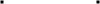<table style="margin:auto">
<tr>
<td style="text-align: center;"><br><table border="0">
<tr>
<td></td>
</tr>
<tr>
<td style="border-top:2px solid black;"></td>
</tr>
<tr>
<td></td>
</tr>
</table>
</td>
<td width="50"></td>
<td style="text-align: center;"><br><table border="0">
<tr>
<td></td>
</tr>
<tr>
<td style="border-top:2px solid black;"></td>
</tr>
<tr>
<td></td>
</tr>
</table>
</td>
</tr>
</table>
